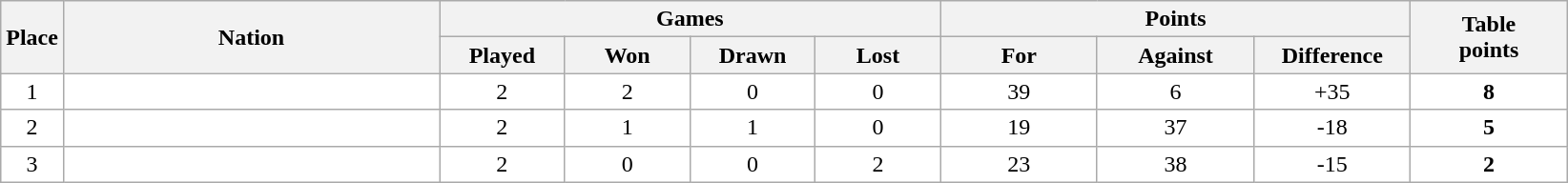<table class="wikitable">
<tr>
<th rowspan="2" style="width:4%;">Place</th>
<th rowspan="2" style="width:24%;">Nation</th>
<th colspan="4" style="width:32%;">Games</th>
<th colspan="3" style="width:30%;">Points</th>
<th rowspan="2" style="width:10%;">Table<br>points</th>
</tr>
<tr>
<th style="width:8%;">Played</th>
<th style="width:8%;">Won</th>
<th style="width:8%;">Drawn</th>
<th style="width:8%;">Lost</th>
<th style="width:10%;">For</th>
<th style="width:10%;">Against</th>
<th style="width:10%;">Difference</th>
</tr>
<tr style="background:#fff; text-align:center;">
<td>1</td>
<td align=left></td>
<td>2</td>
<td>2</td>
<td>0</td>
<td>0</td>
<td>39</td>
<td>6</td>
<td>+35</td>
<td><strong>8</strong></td>
</tr>
<tr style="background:#fff; text-align:center;">
<td>2</td>
<td align=left></td>
<td>2</td>
<td>1</td>
<td>1</td>
<td>0</td>
<td>19</td>
<td>37</td>
<td>-18</td>
<td><strong>5</strong></td>
</tr>
<tr style="background:#fff; text-align:center;">
<td>3</td>
<td align=left></td>
<td>2</td>
<td>0</td>
<td>0</td>
<td>2</td>
<td>23</td>
<td>38</td>
<td>-15</td>
<td><strong>2</strong></td>
</tr>
</table>
